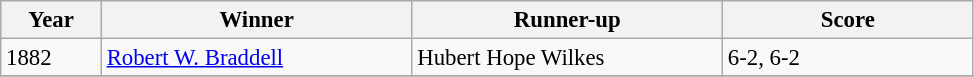<table class="wikitable" style="font-size:95%;">
<tr>
<th style="width:60px;">Year</th>
<th style="width:200px;">Winner</th>
<th style="width:200px;">Runner-up</th>
<th style="width:160px;">Score</th>
</tr>
<tr>
<td>1882</td>
<td> <a href='#'>Robert W. Braddell</a></td>
<td>  Hubert Hope Wilkes</td>
<td>6-2, 6-2</td>
</tr>
<tr>
</tr>
</table>
